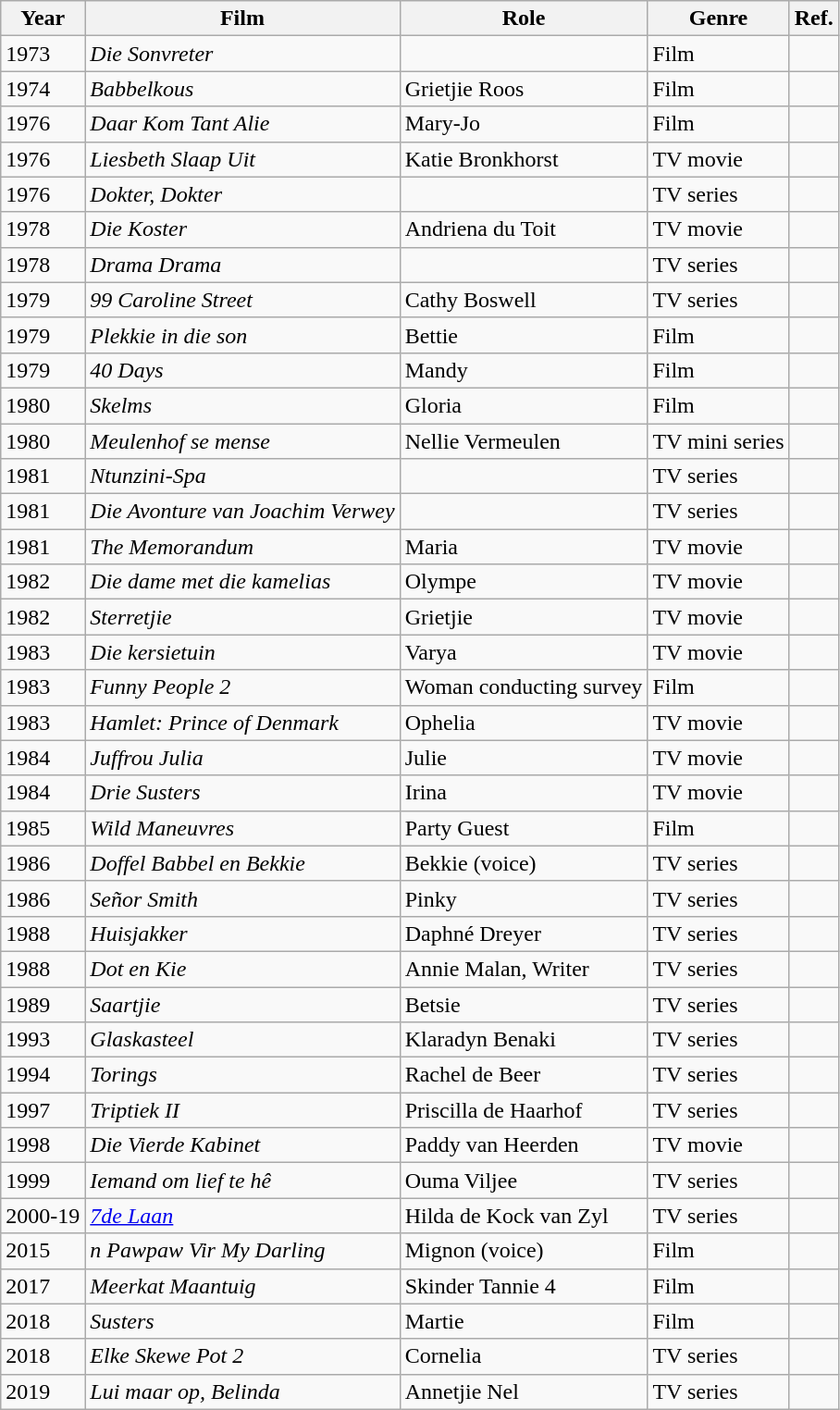<table class="wikitable">
<tr>
<th>Year</th>
<th>Film</th>
<th>Role</th>
<th>Genre</th>
<th>Ref.</th>
</tr>
<tr>
<td>1973</td>
<td><em>Die Sonvreter</em></td>
<td></td>
<td>Film</td>
<td></td>
</tr>
<tr>
<td>1974</td>
<td><em>Babbelkous</em></td>
<td>Grietjie Roos</td>
<td>Film</td>
<td></td>
</tr>
<tr>
<td>1976</td>
<td><em>Daar Kom Tant Alie</em></td>
<td>Mary-Jo</td>
<td>Film</td>
<td></td>
</tr>
<tr>
<td>1976</td>
<td><em>Liesbeth Slaap Uit</em></td>
<td>Katie Bronkhorst</td>
<td>TV movie</td>
<td></td>
</tr>
<tr>
<td>1976</td>
<td><em>Dokter, Dokter</em></td>
<td></td>
<td>TV series</td>
<td></td>
</tr>
<tr>
<td>1978</td>
<td><em>Die Koster</em></td>
<td>Andriena du Toit</td>
<td>TV movie</td>
<td></td>
</tr>
<tr>
<td>1978</td>
<td><em>Drama Drama</em></td>
<td></td>
<td>TV series</td>
<td></td>
</tr>
<tr>
<td>1979</td>
<td><em>99 Caroline Street</em></td>
<td>Cathy Boswell</td>
<td>TV series</td>
<td></td>
</tr>
<tr>
<td>1979</td>
<td><em>Plekkie in die son</em></td>
<td>Bettie</td>
<td>Film</td>
<td></td>
</tr>
<tr>
<td>1979</td>
<td><em>40 Days</em></td>
<td>Mandy</td>
<td>Film</td>
<td></td>
</tr>
<tr>
<td>1980</td>
<td><em>Skelms</em></td>
<td>Gloria</td>
<td>Film</td>
<td></td>
</tr>
<tr>
<td>1980</td>
<td><em>Meulenhof se mense</em></td>
<td>Nellie Vermeulen</td>
<td>TV mini series</td>
<td></td>
</tr>
<tr>
<td>1981</td>
<td><em>Ntunzini-Spa</em></td>
<td></td>
<td>TV series</td>
<td></td>
</tr>
<tr>
<td>1981</td>
<td><em>Die Avonture van Joachim Verwey</em></td>
<td></td>
<td>TV series</td>
<td></td>
</tr>
<tr>
<td>1981</td>
<td><em>The Memorandum</em></td>
<td>Maria</td>
<td>TV movie</td>
<td></td>
</tr>
<tr>
<td>1982</td>
<td><em>Die dame met die kamelias</em></td>
<td>Olympe</td>
<td>TV movie</td>
<td></td>
</tr>
<tr>
<td>1982</td>
<td><em>Sterretjie</em></td>
<td>Grietjie</td>
<td>TV movie</td>
<td></td>
</tr>
<tr>
<td>1983</td>
<td><em>Die kersietuin</em></td>
<td>Varya</td>
<td>TV movie</td>
<td></td>
</tr>
<tr>
<td>1983</td>
<td><em>Funny People 2</em></td>
<td>Woman conducting survey</td>
<td>Film</td>
<td></td>
</tr>
<tr>
<td>1983</td>
<td><em>Hamlet: Prince of Denmark</em></td>
<td>Ophelia</td>
<td>TV movie</td>
<td></td>
</tr>
<tr>
<td>1984</td>
<td><em>Juffrou Julia</em></td>
<td>Julie</td>
<td>TV movie</td>
<td></td>
</tr>
<tr>
<td>1984</td>
<td><em>Drie Susters</em></td>
<td>Irina</td>
<td>TV movie</td>
<td></td>
</tr>
<tr>
<td>1985</td>
<td><em>Wild Maneuvres</em></td>
<td>Party Guest</td>
<td>Film</td>
<td></td>
</tr>
<tr>
<td>1986</td>
<td><em>Doffel Babbel en Bekkie</em></td>
<td>Bekkie (voice)</td>
<td>TV series</td>
<td></td>
</tr>
<tr>
<td>1986</td>
<td><em>Señor Smith</em></td>
<td>Pinky</td>
<td>TV series</td>
<td></td>
</tr>
<tr>
<td>1988</td>
<td><em>Huisjakker</em></td>
<td>Daphné Dreyer</td>
<td>TV series</td>
<td></td>
</tr>
<tr>
<td>1988</td>
<td><em>Dot en Kie</em></td>
<td>Annie Malan, Writer</td>
<td>TV series</td>
<td></td>
</tr>
<tr>
<td>1989</td>
<td><em>Saartjie</em></td>
<td>Betsie</td>
<td>TV series</td>
<td></td>
</tr>
<tr>
<td>1993</td>
<td><em>Glaskasteel</em></td>
<td>Klaradyn Benaki</td>
<td>TV series</td>
<td></td>
</tr>
<tr>
<td>1994</td>
<td><em>Torings</em></td>
<td>Rachel de Beer</td>
<td>TV series</td>
<td></td>
</tr>
<tr>
<td>1997</td>
<td><em>Triptiek II</em></td>
<td>Priscilla de Haarhof</td>
<td>TV series</td>
<td></td>
</tr>
<tr>
<td>1998</td>
<td><em>Die Vierde Kabinet</em></td>
<td>Paddy van Heerden</td>
<td>TV movie</td>
<td></td>
</tr>
<tr>
<td>1999</td>
<td><em>Iemand om lief te hê</em></td>
<td>Ouma Viljee</td>
<td>TV series</td>
<td></td>
</tr>
<tr>
<td>2000-19</td>
<td><em><a href='#'>7de Laan</a></em></td>
<td>Hilda de Kock van Zyl</td>
<td>TV series</td>
<td></td>
</tr>
<tr>
<td>2015</td>
<td><em>n Pawpaw Vir My Darling</em></td>
<td>Mignon (voice)</td>
<td>Film</td>
<td></td>
</tr>
<tr>
<td>2017</td>
<td><em>Meerkat Maantuig</em></td>
<td>Skinder Tannie 4</td>
<td>Film</td>
<td></td>
</tr>
<tr>
<td>2018</td>
<td><em>Susters</em></td>
<td>Martie</td>
<td>Film</td>
<td></td>
</tr>
<tr>
<td>2018</td>
<td><em>Elke Skewe Pot 2</em></td>
<td>Cornelia</td>
<td>TV series</td>
<td></td>
</tr>
<tr>
<td>2019</td>
<td><em>Lui maar op, Belinda</em></td>
<td>Annetjie Nel</td>
<td>TV series</td>
<td></td>
</tr>
</table>
